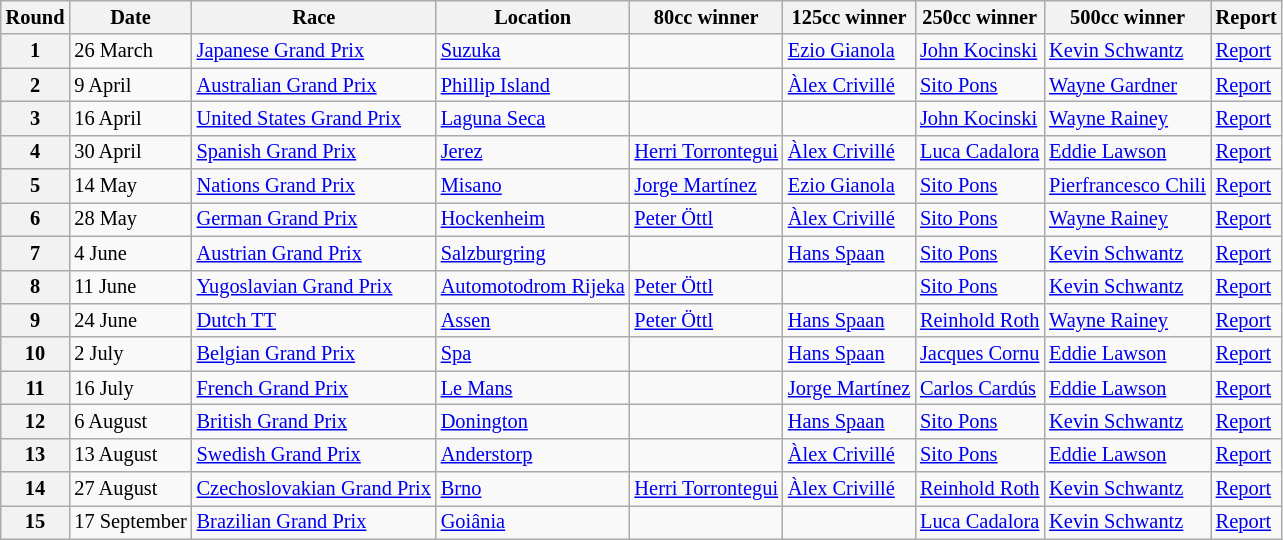<table class="wikitable" style="font-size: 85%;">
<tr>
<th>Round</th>
<th>Date</th>
<th>Race</th>
<th>Location</th>
<th>80cc winner</th>
<th>125cc winner</th>
<th>250cc winner</th>
<th>500cc winner</th>
<th>Report</th>
</tr>
<tr>
<th>1</th>
<td>26 March</td>
<td> <a href='#'>Japanese Grand Prix</a></td>
<td><a href='#'>Suzuka</a></td>
<td></td>
<td> <a href='#'>Ezio Gianola</a></td>
<td> <a href='#'>John Kocinski</a></td>
<td> <a href='#'>Kevin Schwantz</a></td>
<td><a href='#'>Report</a></td>
</tr>
<tr>
<th>2</th>
<td>9 April</td>
<td> <a href='#'>Australian Grand Prix</a></td>
<td><a href='#'>Phillip Island</a></td>
<td></td>
<td> <a href='#'>Àlex Crivillé</a></td>
<td> <a href='#'>Sito Pons</a></td>
<td> <a href='#'>Wayne Gardner</a></td>
<td><a href='#'>Report</a></td>
</tr>
<tr>
<th>3</th>
<td>16 April</td>
<td> <a href='#'>United States Grand Prix</a></td>
<td><a href='#'>Laguna Seca</a></td>
<td></td>
<td></td>
<td> <a href='#'>John Kocinski</a></td>
<td> <a href='#'>Wayne Rainey</a></td>
<td><a href='#'>Report</a></td>
</tr>
<tr>
<th>4</th>
<td>30 April</td>
<td> <a href='#'>Spanish Grand Prix</a></td>
<td><a href='#'>Jerez</a></td>
<td> <a href='#'>Herri Torrontegui</a></td>
<td> <a href='#'>Àlex Crivillé</a></td>
<td> <a href='#'>Luca Cadalora</a></td>
<td> <a href='#'>Eddie Lawson</a></td>
<td><a href='#'>Report</a></td>
</tr>
<tr>
<th>5</th>
<td>14 May</td>
<td> <a href='#'>Nations Grand Prix</a></td>
<td><a href='#'>Misano</a></td>
<td> <a href='#'>Jorge Martínez</a></td>
<td> <a href='#'>Ezio Gianola</a></td>
<td> <a href='#'>Sito Pons</a></td>
<td> <a href='#'>Pierfrancesco Chili</a></td>
<td><a href='#'>Report</a></td>
</tr>
<tr>
<th>6</th>
<td>28 May</td>
<td> <a href='#'>German Grand Prix</a></td>
<td><a href='#'>Hockenheim</a></td>
<td> <a href='#'>Peter Öttl</a></td>
<td> <a href='#'>Àlex Crivillé</a></td>
<td> <a href='#'>Sito Pons</a></td>
<td> <a href='#'>Wayne Rainey</a></td>
<td><a href='#'>Report</a></td>
</tr>
<tr>
<th>7</th>
<td>4 June</td>
<td> <a href='#'>Austrian Grand Prix</a></td>
<td><a href='#'>Salzburgring</a></td>
<td></td>
<td> <a href='#'>Hans Spaan</a></td>
<td> <a href='#'>Sito Pons</a></td>
<td> <a href='#'>Kevin Schwantz</a></td>
<td><a href='#'>Report</a></td>
</tr>
<tr>
<th>8</th>
<td>11 June</td>
<td> <a href='#'>Yugoslavian Grand Prix</a></td>
<td><a href='#'>Automotodrom Rijeka</a></td>
<td> <a href='#'>Peter Öttl</a></td>
<td></td>
<td> <a href='#'>Sito Pons</a></td>
<td> <a href='#'>Kevin Schwantz</a></td>
<td><a href='#'>Report</a></td>
</tr>
<tr>
<th>9</th>
<td>24 June</td>
<td> <a href='#'>Dutch TT</a></td>
<td><a href='#'>Assen</a></td>
<td> <a href='#'>Peter Öttl</a></td>
<td> <a href='#'>Hans Spaan</a></td>
<td> <a href='#'>Reinhold Roth</a></td>
<td> <a href='#'>Wayne Rainey</a></td>
<td><a href='#'>Report</a></td>
</tr>
<tr>
<th>10</th>
<td>2 July</td>
<td> <a href='#'>Belgian Grand Prix</a></td>
<td><a href='#'>Spa</a></td>
<td></td>
<td> <a href='#'>Hans Spaan</a></td>
<td> <a href='#'>Jacques Cornu</a></td>
<td> <a href='#'>Eddie Lawson</a></td>
<td><a href='#'>Report</a></td>
</tr>
<tr>
<th>11</th>
<td>16 July</td>
<td> <a href='#'>French Grand Prix</a></td>
<td><a href='#'>Le Mans</a></td>
<td></td>
<td> <a href='#'>Jorge Martínez</a></td>
<td> <a href='#'>Carlos Cardús</a></td>
<td> <a href='#'>Eddie Lawson</a></td>
<td><a href='#'>Report</a></td>
</tr>
<tr>
<th>12</th>
<td>6 August</td>
<td> <a href='#'>British Grand Prix</a></td>
<td><a href='#'>Donington</a></td>
<td></td>
<td> <a href='#'>Hans Spaan</a></td>
<td> <a href='#'>Sito Pons</a></td>
<td> <a href='#'>Kevin Schwantz</a></td>
<td><a href='#'>Report</a></td>
</tr>
<tr>
<th>13</th>
<td>13 August</td>
<td> <a href='#'>Swedish Grand Prix</a></td>
<td><a href='#'>Anderstorp</a></td>
<td></td>
<td> <a href='#'>Àlex Crivillé</a></td>
<td> <a href='#'>Sito Pons</a></td>
<td> <a href='#'>Eddie Lawson</a></td>
<td><a href='#'>Report</a></td>
</tr>
<tr>
<th>14</th>
<td>27 August</td>
<td> <a href='#'>Czechoslovakian Grand Prix</a></td>
<td><a href='#'>Brno</a></td>
<td> <a href='#'>Herri Torrontegui</a></td>
<td> <a href='#'>Àlex Crivillé</a></td>
<td> <a href='#'>Reinhold Roth</a></td>
<td> <a href='#'>Kevin Schwantz</a></td>
<td><a href='#'>Report</a></td>
</tr>
<tr>
<th>15</th>
<td>17 September</td>
<td> <a href='#'>Brazilian Grand Prix</a></td>
<td><a href='#'>Goiânia</a></td>
<td></td>
<td></td>
<td> <a href='#'>Luca Cadalora</a></td>
<td> <a href='#'>Kevin Schwantz</a></td>
<td><a href='#'>Report</a></td>
</tr>
</table>
